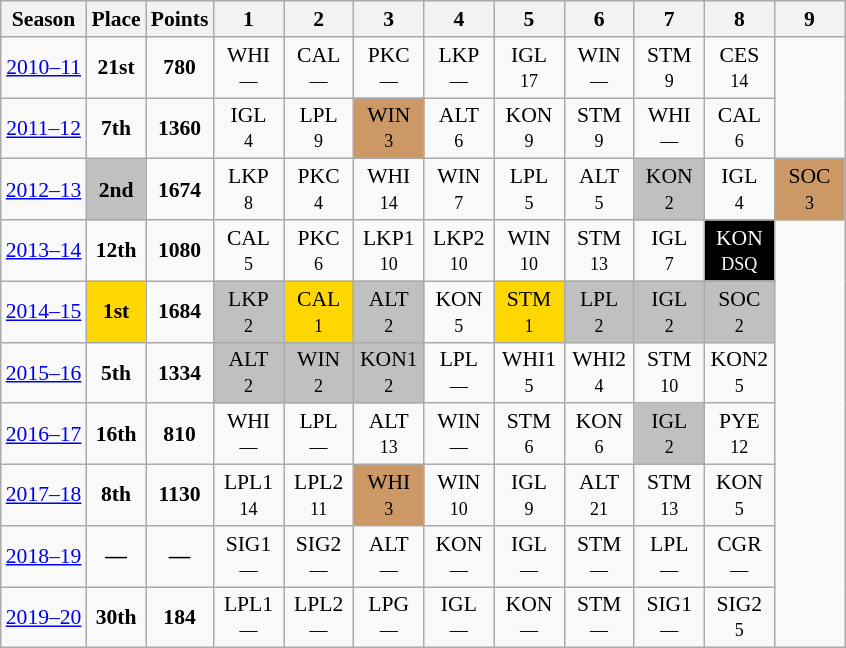<table class="wikitable" style="text-align:center; font-size:90%;">
<tr>
<th>Season</th>
<th>Place</th>
<th>Points</th>
<th width=40px>1</th>
<th width=40px>2</th>
<th width=40px>3</th>
<th width=40px>4</th>
<th width=40px>5</th>
<th width=40px>6</th>
<th width=40px>7</th>
<th width=40px>8</th>
<th width=40px>9</th>
</tr>
<tr>
<td><a href='#'>2010–11</a></td>
<td><strong>21st</strong></td>
<td><strong>780</strong></td>
<td>WHI<br><small>—</small></td>
<td>CAL<br><small>—</small></td>
<td>PKC<br><small>—</small></td>
<td>LKP<br><small>—</small></td>
<td>IGL<br><small>17</small></td>
<td>WIN<br><small>—</small></td>
<td>STM<br><small>9</small></td>
<td>CES<br><small>14</small></td>
</tr>
<tr>
<td><a href='#'>2011–12</a></td>
<td><strong>7th</strong></td>
<td><strong>1360</strong></td>
<td>IGL<br><small>4</small></td>
<td>LPL<br><small>9</small></td>
<td style="background:#c96;">WIN<br><small>3</small></td>
<td>ALT<br><small>6</small></td>
<td>KON<br><small>9</small></td>
<td>STM<br><small>9</small></td>
<td>WHI<br><small>—</small></td>
<td>CAL<br><small>6</small></td>
</tr>
<tr>
<td><a href='#'>2012–13</a></td>
<td style="background:silver;"><strong>2nd</strong></td>
<td><strong>1674</strong></td>
<td>LKP<br><small>8</small></td>
<td>PKC<br><small>4</small></td>
<td>WHI<br><small>14</small></td>
<td>WIN<br><small>7</small></td>
<td>LPL<br><small>5</small></td>
<td>ALT<br><small>5</small></td>
<td style="background:silver;">KON<br><small>2</small></td>
<td>IGL<br><small>4</small></td>
<td style="background:#c96;">SOC<br><small>3</small></td>
</tr>
<tr>
<td><a href='#'>2013–14</a></td>
<td><strong>12th</strong></td>
<td><strong>1080</strong></td>
<td>CAL<br><small>5</small></td>
<td>PKC<br><small>6</small></td>
<td>LKP1<br><small>10</small></td>
<td>LKP2<br><small>10</small></td>
<td>WIN<br><small>10</small></td>
<td>STM<br><small>13</small></td>
<td>IGL<br><small>7</small></td>
<td style="background:#000000; color:#FFFFFF">KON<br><small>DSQ</small></td>
</tr>
<tr>
<td><a href='#'>2014–15</a></td>
<td style="background:gold;"><strong>1st</strong></td>
<td><strong>1684</strong></td>
<td style="background:silver;">LKP<br><small>2</small></td>
<td style="background:gold;">CAL<br><small>1</small></td>
<td style="background:silver;">ALT<br><small>2</small></td>
<td>KON<br><small>5</small></td>
<td style="background:gold;">STM<br><small>1</small></td>
<td style="background:silver;">LPL<br><small>2</small></td>
<td style="background:silver;">IGL<br><small>2</small></td>
<td style="background:silver;">SOC<br><small>2</small></td>
</tr>
<tr>
<td><a href='#'>2015–16</a></td>
<td><strong>5th</strong></td>
<td><strong>1334</strong></td>
<td style="background:silver;">ALT<br><small>2</small></td>
<td style="background:silver;">WIN<br><small>2</small></td>
<td style="background:silver;">KON1<br><small>2</small></td>
<td>LPL<br><small>—</small></td>
<td>WHI1<br><small>5</small></td>
<td>WHI2<br><small>4</small></td>
<td>STM<br><small>10</small></td>
<td>KON2<br><small>5</small></td>
</tr>
<tr>
<td><a href='#'>2016–17</a></td>
<td><strong>16th</strong></td>
<td><strong>810</strong></td>
<td>WHI<br><small>—</small></td>
<td>LPL<br><small>—</small></td>
<td>ALT<br><small>13</small></td>
<td>WIN<br><small>—</small></td>
<td>STM<br><small>6</small></td>
<td>KON<br><small>6</small></td>
<td style="background:silver;">IGL<br><small>2</small></td>
<td>PYE<br><small>12</small></td>
</tr>
<tr>
<td><a href='#'>2017–18</a></td>
<td><strong>8th</strong></td>
<td><strong>1130</strong></td>
<td>LPL1<br><small>14</small></td>
<td>LPL2<br><small>11</small></td>
<td style="background:#c96;">WHI<br><small>3</small></td>
<td>WIN<br><small>10</small></td>
<td>IGL<br><small>9</small></td>
<td>ALT<br><small>21</small></td>
<td>STM<br><small>13</small></td>
<td>KON<br><small>5</small></td>
</tr>
<tr>
<td><a href='#'>2018–19</a></td>
<td><strong>—</strong></td>
<td><strong>—</strong></td>
<td>SIG1<br><small>—</small></td>
<td>SIG2<br><small>—</small></td>
<td>ALT<br><small>—</small></td>
<td>KON<br><small>—</small></td>
<td>IGL<br><small>—</small></td>
<td>STM<br><small>—</small></td>
<td>LPL<br><small>—</small></td>
<td>CGR<br><small>—</small></td>
</tr>
<tr>
<td><a href='#'>2019–20</a></td>
<td><strong>30th</strong></td>
<td><strong>184</strong></td>
<td>LPL1<br><small>—</small></td>
<td>LPL2<br><small>—</small></td>
<td>LPG<br><small>—</small></td>
<td>IGL<br><small>—</small></td>
<td>KON<br><small>—</small></td>
<td>STM<br><small>—</small></td>
<td>SIG1<br><small>—</small></td>
<td>SIG2<br><small>5</small></td>
</tr>
</table>
